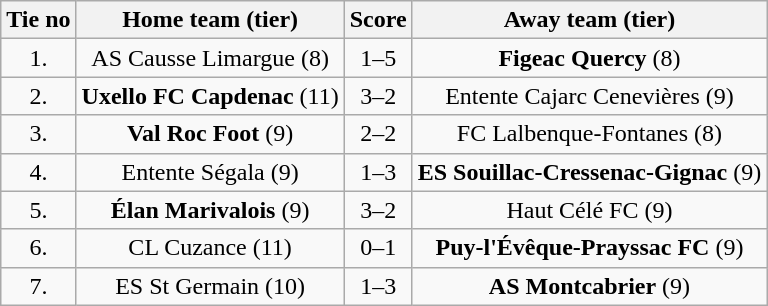<table class="wikitable" style="text-align: center">
<tr>
<th>Tie no</th>
<th>Home team (tier)</th>
<th>Score</th>
<th>Away team (tier)</th>
</tr>
<tr>
<td>1.</td>
<td>AS Causse Limargue (8)</td>
<td>1–5</td>
<td><strong>Figeac Quercy</strong> (8)</td>
</tr>
<tr>
<td>2.</td>
<td><strong>Uxello FC Capdenac</strong> (11)</td>
<td>3–2</td>
<td>Entente Cajarc Cenevières (9)</td>
</tr>
<tr>
<td>3.</td>
<td><strong>Val Roc Foot</strong> (9)</td>
<td>2–2 </td>
<td>FC Lalbenque-Fontanes (8)</td>
</tr>
<tr>
<td>4.</td>
<td>Entente Ségala (9)</td>
<td>1–3</td>
<td><strong>ES Souillac-Cressenac-Gignac</strong> (9)</td>
</tr>
<tr>
<td>5.</td>
<td><strong>Élan Marivalois</strong> (9)</td>
<td>3–2 </td>
<td>Haut Célé FC (9)</td>
</tr>
<tr>
<td>6.</td>
<td>CL Cuzance (11)</td>
<td>0–1</td>
<td><strong>Puy-l'Évêque-Prayssac FC</strong> (9)</td>
</tr>
<tr>
<td>7.</td>
<td>ES St Germain (10)</td>
<td>1–3</td>
<td><strong>AS Montcabrier</strong> (9)</td>
</tr>
</table>
